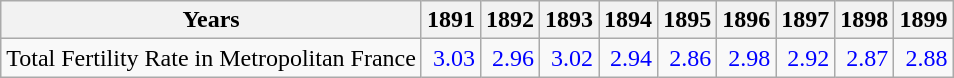<table class="wikitable " style="text-align:right">
<tr>
<th>Years</th>
<th>1891</th>
<th>1892</th>
<th>1893</th>
<th>1894</th>
<th>1895</th>
<th>1896</th>
<th>1897</th>
<th>1898</th>
<th>1899</th>
</tr>
<tr>
<td style="text-align:left;">Total Fertility Rate in Metropolitan France</td>
<td style="text-align:right; color:blue;">3.03</td>
<td style="text-align:right; color:blue;">2.96</td>
<td style="text-align:right; color:blue;">3.02</td>
<td style="text-align:right; color:blue;">2.94</td>
<td style="text-align:right; color:blue;">2.86</td>
<td style="text-align:right; color:blue;">2.98</td>
<td style="text-align:right; color:blue;">2.92</td>
<td style="text-align:right; color:blue;">2.87</td>
<td style="text-align:right; color:blue;">2.88</td>
</tr>
</table>
